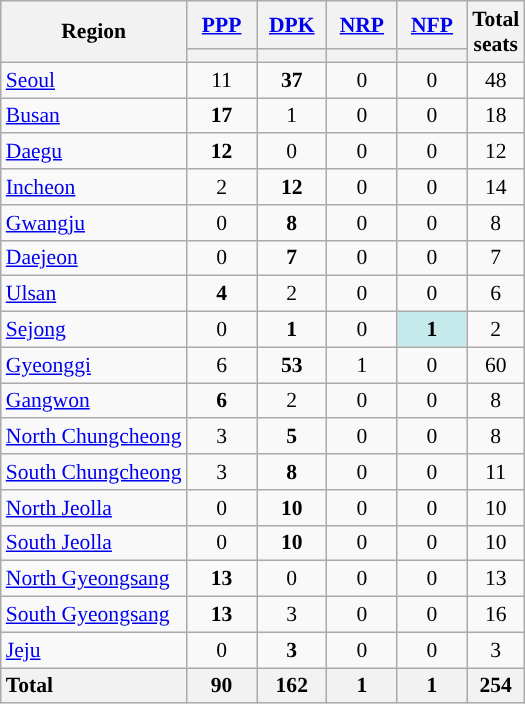<table class="wikitable nowrap sortable" style="text-align:center; font-size:90%">
<tr>
<th rowspan="2">Region</th>
<th style="width:40px" class="unsortable"><a href='#'>PPP</a></th>
<th style="width:40px" class="unsortable"><a href='#'>DPK</a></th>
<th style="width:40px" class="unsortable"><a href='#'>NRP</a></th>
<th style="width:40px" class="unsortable"><a href='#'>NFP</a></th>
<th rowspan="2">Total<br>seats</th>
</tr>
<tr>
<th style="background:"></th>
<th style="background:"></th>
<th style="background:"></th>
<th style="background:"></th>
</tr>
<tr>
<td style="text-align:left"><a href='#'>Seoul</a></td>
<td>11</td>
<td><strong>37</strong></td>
<td>0</td>
<td>0</td>
<td>48</td>
</tr>
<tr>
<td style="text-align:left"><a href='#'>Busan</a></td>
<td><strong>17</strong></td>
<td>1</td>
<td>0</td>
<td>0</td>
<td>18</td>
</tr>
<tr>
<td style="text-align:left"><a href='#'>Daegu</a></td>
<td><strong>12</strong></td>
<td>0</td>
<td>0</td>
<td>0</td>
<td>12</td>
</tr>
<tr>
<td style="text-align:left"><a href='#'>Incheon</a></td>
<td>2</td>
<td><strong>12</strong></td>
<td>0</td>
<td>0</td>
<td>14</td>
</tr>
<tr>
<td style="text-align:left"><a href='#'>Gwangju</a></td>
<td>0</td>
<td><strong>8</strong></td>
<td>0</td>
<td>0</td>
<td>8</td>
</tr>
<tr>
<td style="text-align:left"><a href='#'>Daejeon</a></td>
<td>0</td>
<td><strong>7</strong></td>
<td>0</td>
<td>0</td>
<td>7</td>
</tr>
<tr>
<td style="text-align:left"><a href='#'>Ulsan</a></td>
<td><strong>4</strong></td>
<td>2</td>
<td>0</td>
<td>0</td>
<td>6</td>
</tr>
<tr>
<td style="text-align:left"><a href='#'>Sejong</a></td>
<td>0</td>
<td><strong>1</strong></td>
<td>0</td>
<td bgcolor=#C6EAEC><strong>1</strong></td>
<td>2</td>
</tr>
<tr>
<td style="text-align:left"><a href='#'>Gyeonggi</a></td>
<td>6</td>
<td><strong>53</strong></td>
<td>1</td>
<td>0</td>
<td>60</td>
</tr>
<tr>
<td style="text-align:left"><a href='#'>Gangwon</a></td>
<td><strong>6</strong></td>
<td>2</td>
<td>0</td>
<td>0</td>
<td>8</td>
</tr>
<tr>
<td style="text-align:left" data-sort-value="Chungcheong N"><a href='#'>North Chungcheong</a></td>
<td>3</td>
<td><strong>5</strong></td>
<td>0</td>
<td>0</td>
<td>8</td>
</tr>
<tr>
<td style="text-align:left" data-sort-value="Chungcheong S"><a href='#'>South Chungcheong</a></td>
<td>3</td>
<td><strong>8</strong></td>
<td>0</td>
<td>0</td>
<td>11</td>
</tr>
<tr>
<td style="text-align:left" data-sort-value="Jeolla N"><a href='#'>North Jeolla</a></td>
<td>0</td>
<td><strong>10</strong></td>
<td>0</td>
<td>0</td>
<td>10</td>
</tr>
<tr>
<td style="text-align:left" data-sort-value="Jeolla S"><a href='#'>South Jeolla</a></td>
<td>0</td>
<td><strong>10</strong></td>
<td>0</td>
<td>0</td>
<td>10</td>
</tr>
<tr>
<td style="text-align:left" data-sort-value="Gyeongsang N"><a href='#'>North Gyeongsang</a></td>
<td><strong>13</strong></td>
<td>0</td>
<td>0</td>
<td>0</td>
<td>13</td>
</tr>
<tr>
<td style="text-align:left" data-sort-value="Gyeongsang S"><a href='#'>South Gyeongsang</a></td>
<td><strong>13</strong></td>
<td>3</td>
<td>0</td>
<td>0</td>
<td>16</td>
</tr>
<tr>
<td style="text-align:left"><a href='#'>Jeju</a></td>
<td>0</td>
<td><strong>3</strong></td>
<td>0</td>
<td>0</td>
<td>3</td>
</tr>
<tr class="sortbottom">
<th style="text-align:left">Total</th>
<th>90</th>
<th>162</th>
<th>1</th>
<th>1</th>
<th>254</th>
</tr>
</table>
